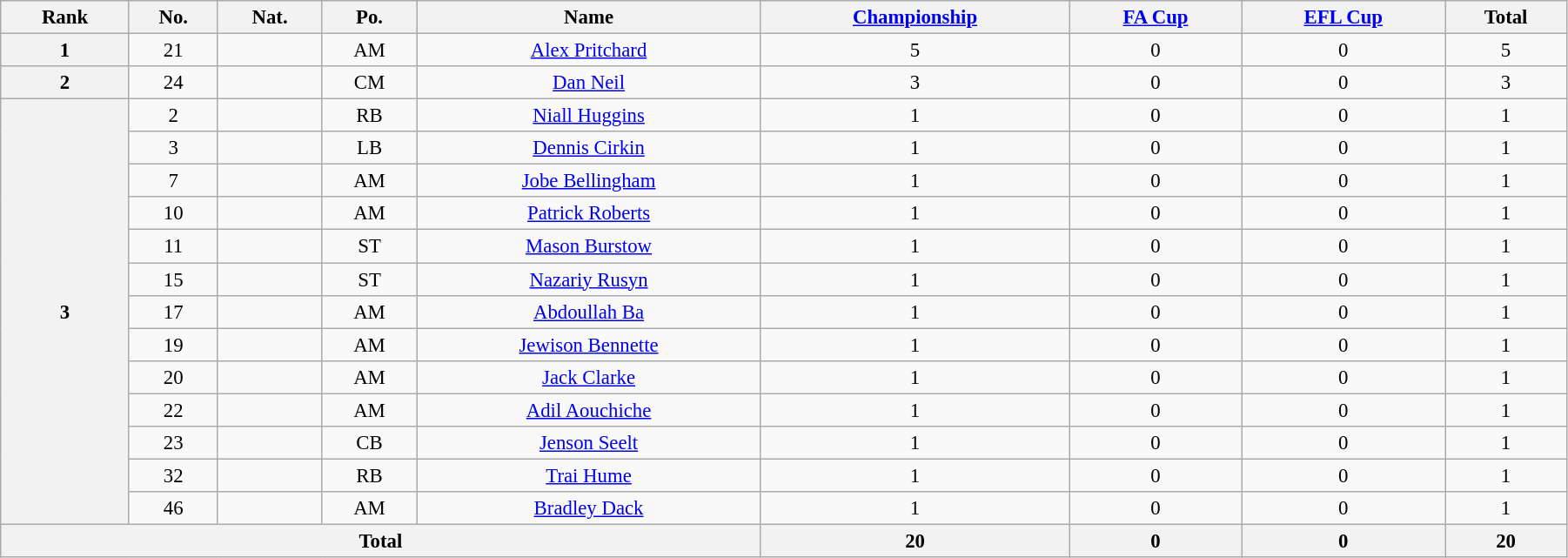<table class="wikitable" style="text-align:center; font-size:95%; width:95%;">
<tr>
<th>Rank</th>
<th>No.</th>
<th>Nat.</th>
<th>Po.</th>
<th>Name</th>
<th><a href='#'>Championship</a></th>
<th><a href='#'>FA Cup</a></th>
<th><a href='#'>EFL Cup</a></th>
<th>Total</th>
</tr>
<tr>
<th rowspan=1>1</th>
<td>21</td>
<td></td>
<td>AM</td>
<td><a href='#'>Alex Pritchard</a></td>
<td>5</td>
<td>0</td>
<td>0</td>
<td>5</td>
</tr>
<tr>
<th rowspan=1>2</th>
<td>24</td>
<td></td>
<td>CM</td>
<td><a href='#'>Dan Neil</a></td>
<td>3</td>
<td>0</td>
<td>0</td>
<td>3</td>
</tr>
<tr>
<th rowspan=13>3</th>
<td>2</td>
<td></td>
<td>RB</td>
<td><a href='#'>Niall Huggins</a></td>
<td>1</td>
<td>0</td>
<td>0</td>
<td>1</td>
</tr>
<tr>
<td>3</td>
<td></td>
<td>LB</td>
<td><a href='#'>Dennis Cirkin</a></td>
<td>1</td>
<td>0</td>
<td>0</td>
<td>1</td>
</tr>
<tr>
<td>7</td>
<td></td>
<td>AM</td>
<td><a href='#'>Jobe Bellingham</a></td>
<td>1</td>
<td>0</td>
<td>0</td>
<td>1</td>
</tr>
<tr>
<td>10</td>
<td></td>
<td>AM</td>
<td><a href='#'>Patrick Roberts</a></td>
<td>1</td>
<td>0</td>
<td>0</td>
<td>1</td>
</tr>
<tr>
<td>11</td>
<td></td>
<td>ST</td>
<td><a href='#'>Mason Burstow</a></td>
<td>1</td>
<td>0</td>
<td>0</td>
<td>1</td>
</tr>
<tr>
<td>15</td>
<td></td>
<td>ST</td>
<td><a href='#'>Nazariy Rusyn</a></td>
<td>1</td>
<td>0</td>
<td>0</td>
<td>1</td>
</tr>
<tr>
<td>17</td>
<td></td>
<td>AM</td>
<td><a href='#'>Abdoullah Ba</a></td>
<td>1</td>
<td>0</td>
<td>0</td>
<td>1</td>
</tr>
<tr>
<td>19</td>
<td></td>
<td>AM</td>
<td><a href='#'>Jewison Bennette</a></td>
<td>1</td>
<td>0</td>
<td>0</td>
<td>1</td>
</tr>
<tr>
<td>20</td>
<td></td>
<td>AM</td>
<td><a href='#'>Jack Clarke</a></td>
<td>1</td>
<td>0</td>
<td>0</td>
<td>1</td>
</tr>
<tr>
<td>22</td>
<td></td>
<td>AM</td>
<td><a href='#'>Adil Aouchiche</a></td>
<td>1</td>
<td>0</td>
<td>0</td>
<td>1</td>
</tr>
<tr>
<td>23</td>
<td></td>
<td>CB</td>
<td><a href='#'>Jenson Seelt</a></td>
<td>1</td>
<td>0</td>
<td>0</td>
<td>1</td>
</tr>
<tr>
<td>32</td>
<td></td>
<td>RB</td>
<td><a href='#'>Trai Hume</a></td>
<td>1</td>
<td>0</td>
<td>0</td>
<td>1</td>
</tr>
<tr>
<td>46</td>
<td></td>
<td>AM</td>
<td><a href='#'>Bradley Dack</a></td>
<td>1</td>
<td>0</td>
<td>0</td>
<td>1</td>
</tr>
<tr>
<th colspan=5>Total</th>
<th>20</th>
<th>0</th>
<th>0</th>
<th>20</th>
</tr>
</table>
